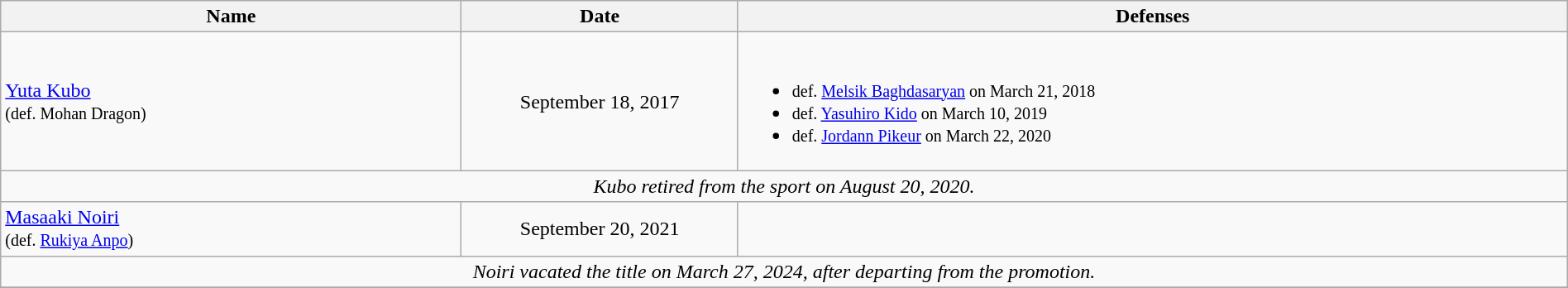<table class="wikitable" width=100%>
<tr>
<th width=25%>Name</th>
<th width=15%>Date</th>
<th width=45%>Defenses</th>
</tr>
<tr>
<td align=left> <a href='#'>Yuta Kubo</a> <br><small>(def. Mohan Dragon)</small></td>
<td align=center>September 18, 2017</td>
<td><br><ul><li><small>def. <a href='#'>Melsik Baghdasaryan</a> on March 21, 2018</small></li><li><small>def. <a href='#'>Yasuhiro Kido</a> on March 10, 2019</small></li><li><small>def. <a href='#'>Jordann Pikeur</a> on March 22, 2020</small></li></ul></td>
</tr>
<tr>
<td colspan=3 align=center><em>Kubo retired from the sport on August 20, 2020.</em></td>
</tr>
<tr>
<td align=left> <a href='#'>Masaaki Noiri</a> <br><small>(def. <a href='#'>Rukiya Anpo</a>)</small></td>
<td align=center>September 20, 2021</td>
<td></td>
</tr>
<tr>
<td colspan=3 align=center><em>Noiri vacated the title on March 27, 2024, after departing from the promotion.</em></td>
</tr>
<tr>
</tr>
</table>
